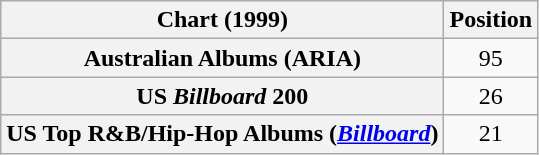<table class="wikitable sortable plainrowheaders" style="text-align:center">
<tr>
<th scope="col">Chart (1999)</th>
<th scope="col">Position</th>
</tr>
<tr>
<th scope="row">Australian Albums (ARIA)</th>
<td style="text-align:center;">95</td>
</tr>
<tr>
<th scope="row">US <em>Billboard</em> 200</th>
<td style="text-align:center;">26</td>
</tr>
<tr>
<th scope="row">US Top R&B/Hip-Hop Albums (<em><a href='#'>Billboard</a></em>)</th>
<td style="text-align:center;">21</td>
</tr>
</table>
